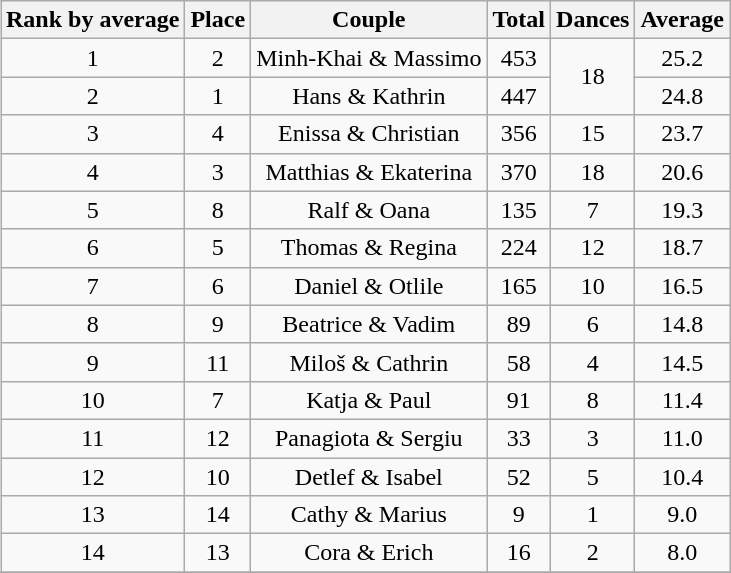<table class="wikitable sortable" style="margin:auto; text-align:center; white-space:nowrap">
<tr>
<th>Rank by average</th>
<th>Place</th>
<th>Couple</th>
<th>Total</th>
<th>Dances</th>
<th>Average</th>
</tr>
<tr>
<td>1</td>
<td>2</td>
<td>Minh-Khai & Massimo</td>
<td>453</td>
<td rowspan=2>18</td>
<td>25.2</td>
</tr>
<tr>
<td>2</td>
<td>1</td>
<td>Hans & Kathrin</td>
<td>447</td>
<td>24.8</td>
</tr>
<tr>
<td>3</td>
<td>4</td>
<td>Enissa & Christian</td>
<td>356</td>
<td>15</td>
<td>23.7</td>
</tr>
<tr>
<td>4</td>
<td>3</td>
<td>Matthias & Ekaterina</td>
<td>370</td>
<td>18</td>
<td>20.6</td>
</tr>
<tr>
<td>5</td>
<td>8</td>
<td>Ralf & Oana</td>
<td>135</td>
<td>7</td>
<td>19.3</td>
</tr>
<tr>
<td>6</td>
<td>5</td>
<td>Thomas & Regina</td>
<td>224</td>
<td>12</td>
<td>18.7</td>
</tr>
<tr>
<td>7</td>
<td>6</td>
<td>Daniel & Otlile</td>
<td>165</td>
<td>10</td>
<td>16.5</td>
</tr>
<tr>
<td>8</td>
<td>9</td>
<td>Beatrice & Vadim</td>
<td>89</td>
<td>6</td>
<td>14.8</td>
</tr>
<tr>
<td>9</td>
<td>11</td>
<td>Miloš & Cathrin</td>
<td>58</td>
<td>4</td>
<td>14.5</td>
</tr>
<tr>
<td>10</td>
<td>7</td>
<td>Katja & Paul</td>
<td>91</td>
<td>8</td>
<td>11.4</td>
</tr>
<tr>
<td>11</td>
<td>12</td>
<td>Panagiota & Sergiu</td>
<td>33</td>
<td>3</td>
<td>11.0</td>
</tr>
<tr>
<td>12</td>
<td>10</td>
<td>Detlef & Isabel</td>
<td>52</td>
<td>5</td>
<td>10.4</td>
</tr>
<tr>
<td>13</td>
<td>14</td>
<td>Cathy & Marius</td>
<td>9</td>
<td>1</td>
<td>9.0</td>
</tr>
<tr>
<td>14</td>
<td>13</td>
<td>Cora & Erich</td>
<td>16</td>
<td>2</td>
<td>8.0</td>
</tr>
<tr>
</tr>
</table>
